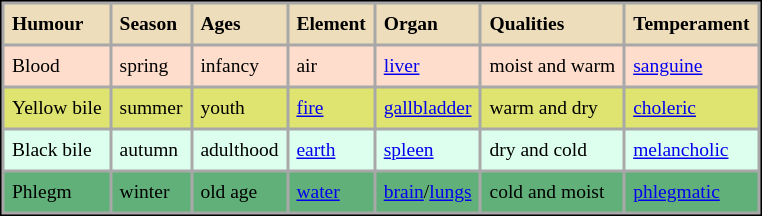<table cellpadding=5 bgcolor="#a8a8a8" style="font-size:small; table-layout: auto; border: 1px; border-color: #000000; border-style: solid;">
<tr bgcolor="#EEDDBB">
<td><strong>Humour</strong></td>
<td><strong>Season</strong></td>
<td><strong>Ages</strong></td>
<td><strong>Element</strong></td>
<td><strong>Organ</strong></td>
<td><strong>Qualities</strong></td>
<td><strong>Temperament</strong></td>
</tr>
<tr bgcolor="#FFDDCC">
<td>Blood</td>
<td>spring</td>
<td>infancy</td>
<td>air</td>
<td><a href='#'>liver</a></td>
<td>moist and warm</td>
<td><a href='#'>sanguine</a></td>
</tr>
<tr bgcolor="#DFE36F">
<td>Yellow bile</td>
<td>summer</td>
<td>youth</td>
<td><a href='#'>fire</a></td>
<td><a href='#'>gallbladder</a></td>
<td>warm and dry</td>
<td><a href='#'>choleric</a></td>
</tr>
<tr bgcolor="#DDFFEE">
<td>Black bile</td>
<td>autumn</td>
<td>adulthood</td>
<td><a href='#'>earth</a></td>
<td><a href='#'>spleen</a></td>
<td>dry and cold</td>
<td><a href='#'>melancholic</a></td>
</tr>
<tr bgcolor="#61B079">
<td>Phlegm</td>
<td>winter</td>
<td>old age</td>
<td><a href='#'>water</a></td>
<td><a href='#'>brain</a>/<a href='#'>lungs</a></td>
<td>cold and moist</td>
<td><a href='#'>phlegmatic</a></td>
</tr>
</table>
